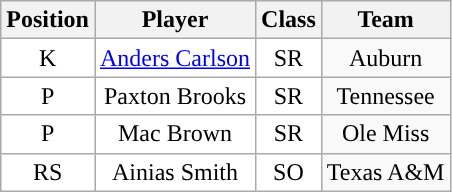<table class="wikitable sortable">
<tr>
<th>Position</th>
<th>Player</th>
<th>Class</th>
<th>Team</th>
</tr>
<tr style="text-align:center;">
<td style="background:white">K</td>
<td style="background:white"><a href='#'>Anders Carlson</a></td>
<td style="background:white">SR</td>
<td>Auburn</td>
</tr>
<tr style="text-align:center;">
<td style="background:white">P</td>
<td style="background:white">Paxton Brooks</td>
<td style="background:white">SR</td>
<td>Tennessee</td>
</tr>
<tr style="text-align:center;">
<td style="background:white">P</td>
<td style="background:white">Mac Brown</td>
<td style="background:white">SR</td>
<td>Ole Miss</td>
</tr>
<tr style="text-align:center;">
<td style="background:white">RS</td>
<td style="background:white">Ainias Smith</td>
<td style="background:white">SO</td>
<td>Texas A&M</td>
</tr>
</table>
